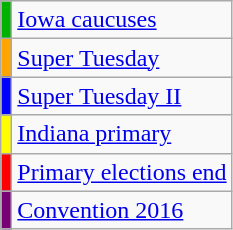<table class="wikitable"  style="margin:10px">
<tr>
<td style="background:#00b200;"></td>
<td><a href='#'>Iowa caucuses</a></td>
</tr>
<tr>
<td style="background:orange;"></td>
<td><a href='#'>Super Tuesday</a></td>
</tr>
<tr>
<td style="background:blue"></td>
<td><a href='#'>Super Tuesday II</a></td>
</tr>
<tr>
<td style="background:yellow"></td>
<td><a href='#'>Indiana primary</a></td>
</tr>
<tr>
<td style="background:red"></td>
<td><a href='#'>Primary elections end</a></td>
</tr>
<tr>
<td style="background:#707;"></td>
<td><a href='#'>Convention 2016</a></td>
</tr>
</table>
